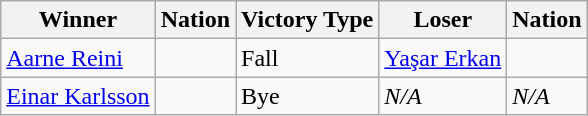<table class="wikitable sortable" style="text-align:left;">
<tr>
<th>Winner</th>
<th>Nation</th>
<th>Victory Type</th>
<th>Loser</th>
<th>Nation</th>
</tr>
<tr>
<td><a href='#'>Aarne Reini</a></td>
<td></td>
<td>Fall</td>
<td><a href='#'>Yaşar Erkan</a></td>
<td></td>
</tr>
<tr>
<td><a href='#'>Einar Karlsson</a></td>
<td></td>
<td>Bye</td>
<td><em>N/A</em></td>
<td><em>N/A</em></td>
</tr>
</table>
